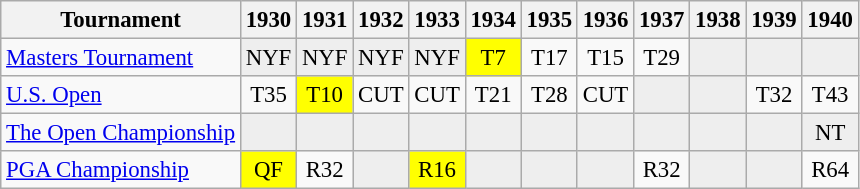<table class="wikitable" style="font-size:95%;text-align:center;">
<tr>
<th>Tournament</th>
<th>1930</th>
<th>1931</th>
<th>1932</th>
<th>1933</th>
<th>1934</th>
<th>1935</th>
<th>1936</th>
<th>1937</th>
<th>1938</th>
<th>1939</th>
<th>1940</th>
</tr>
<tr>
<td align=left><a href='#'>Masters Tournament</a></td>
<td style="background:#eeeeee;">NYF</td>
<td style="background:#eeeeee;">NYF</td>
<td style="background:#eeeeee;">NYF</td>
<td style="background:#eeeeee;">NYF</td>
<td style="background:yellow;">T7</td>
<td>T17</td>
<td>T15</td>
<td>T29</td>
<td style="background:#eeeeee;"></td>
<td style="background:#eeeeee;"></td>
<td style="background:#eeeeee;"></td>
</tr>
<tr>
<td align=left><a href='#'>U.S. Open</a></td>
<td>T35</td>
<td style="background:yellow;">T10</td>
<td>CUT</td>
<td>CUT</td>
<td>T21</td>
<td>T28</td>
<td>CUT</td>
<td style="background:#eeeeee;"></td>
<td style="background:#eeeeee;"></td>
<td>T32</td>
<td>T43</td>
</tr>
<tr>
<td align=left><a href='#'>The Open Championship</a></td>
<td style="background:#eeeeee;"></td>
<td style="background:#eeeeee;"></td>
<td style="background:#eeeeee;"></td>
<td style="background:#eeeeee;"></td>
<td style="background:#eeeeee;"></td>
<td style="background:#eeeeee;"></td>
<td style="background:#eeeeee;"></td>
<td style="background:#eeeeee;"></td>
<td style="background:#eeeeee;"></td>
<td style="background:#eeeeee;"></td>
<td style="background:#eeeeee;">NT</td>
</tr>
<tr>
<td align=left><a href='#'>PGA Championship</a></td>
<td style="background:yellow;">QF</td>
<td>R32</td>
<td style="background:#eeeeee;"></td>
<td style="background:yellow;">R16</td>
<td style="background:#eeeeee;"></td>
<td style="background:#eeeeee;"></td>
<td style="background:#eeeeee;"></td>
<td>R32</td>
<td style="background:#eeeeee;"></td>
<td style="background:#eeeeee;"></td>
<td>R64</td>
</tr>
</table>
